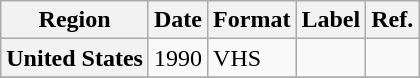<table class="wikitable plainrowheaders">
<tr>
<th scope="col">Region</th>
<th scope="col">Date</th>
<th scope="col">Format</th>
<th scope="col">Label</th>
<th scope="col">Ref.</th>
</tr>
<tr>
<th scope="row">United States</th>
<td>1990</td>
<td>VHS</td>
<td></td>
<td></td>
</tr>
<tr>
</tr>
</table>
